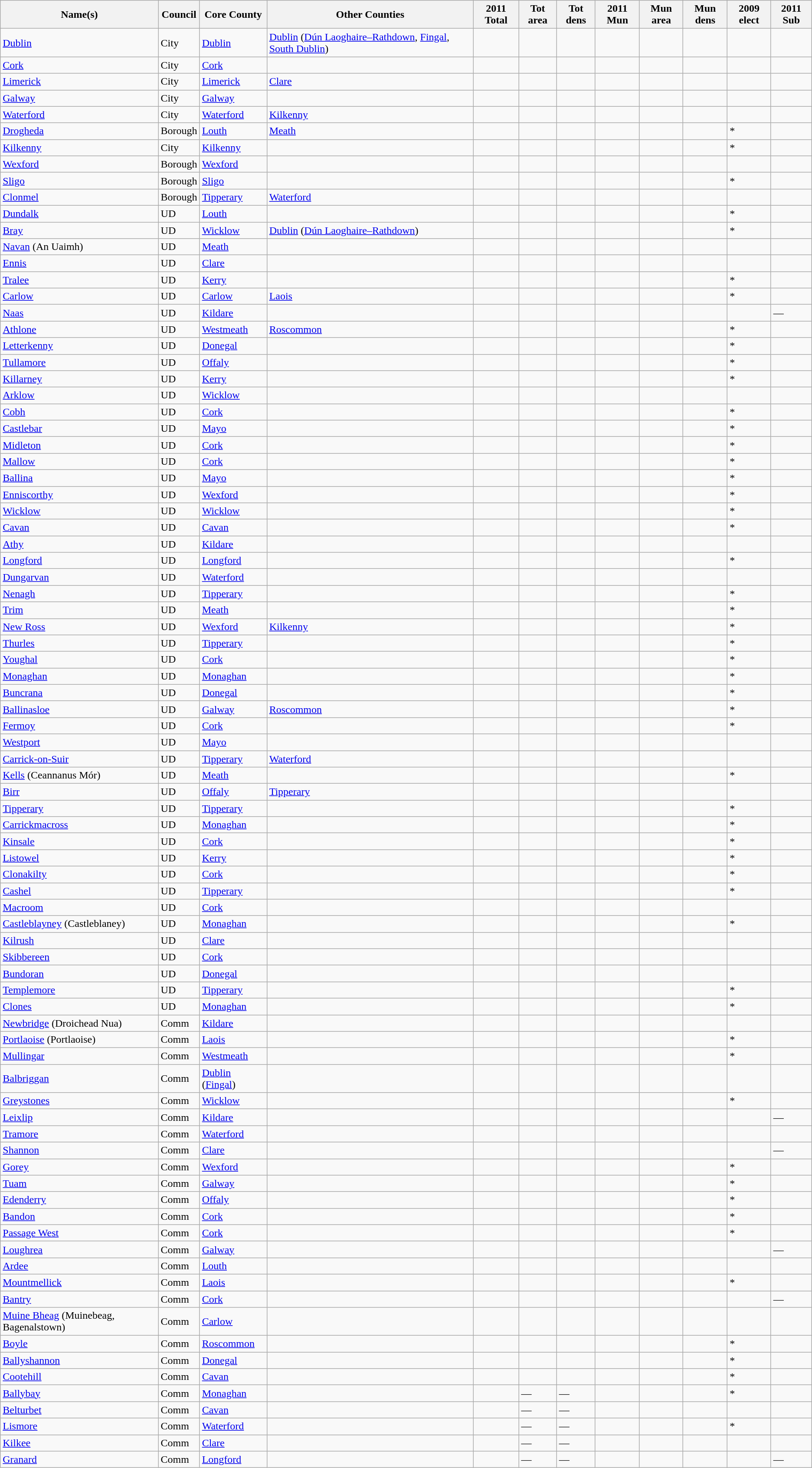<table class="wikitable sortable">
<tr>
<th>Name(s)</th>
<th>Council</th>
<th>Core County</th>
<th>Other Counties</th>
<th>2011 Total</th>
<th>Tot area</th>
<th>Tot dens</th>
<th>2011 Mun</th>
<th>Mun area</th>
<th>Mun dens</th>
<th>2009 elect</th>
<th>2011 Sub</th>
</tr>
<tr>
<td><a href='#'>Dublin</a></td>
<td> City</td>
<td><a href='#'>Dublin</a></td>
<td><a href='#'>Dublin</a> (<a href='#'>Dún Laoghaire–Rathdown</a>, <a href='#'>Fingal</a>, <a href='#'>South Dublin</a>)</td>
<td></td>
<td></td>
<td></td>
<td></td>
<td></td>
<td></td>
<td></td>
<td></td>
</tr>
<tr>
<td><a href='#'>Cork</a></td>
<td> City</td>
<td><a href='#'>Cork</a></td>
<td></td>
<td></td>
<td></td>
<td></td>
<td></td>
<td></td>
<td></td>
<td></td>
<td></td>
</tr>
<tr>
<td><a href='#'>Limerick</a></td>
<td> City</td>
<td><a href='#'>Limerick</a></td>
<td><a href='#'>Clare</a></td>
<td></td>
<td></td>
<td></td>
<td></td>
<td></td>
<td></td>
<td></td>
<td></td>
</tr>
<tr>
<td><a href='#'>Galway</a></td>
<td> City</td>
<td><a href='#'>Galway</a></td>
<td></td>
<td></td>
<td></td>
<td></td>
<td></td>
<td></td>
<td></td>
<td></td>
<td></td>
</tr>
<tr>
<td><a href='#'>Waterford</a></td>
<td> City</td>
<td><a href='#'>Waterford</a></td>
<td><a href='#'>Kilkenny</a></td>
<td></td>
<td></td>
<td></td>
<td></td>
<td></td>
<td></td>
<td></td>
<td></td>
</tr>
<tr>
<td><a href='#'>Drogheda</a></td>
<td> Borough</td>
<td><a href='#'>Louth</a></td>
<td><a href='#'>Meath</a></td>
<td></td>
<td></td>
<td></td>
<td></td>
<td></td>
<td></td>
<td>*</td>
<td></td>
</tr>
<tr>
<td><a href='#'>Kilkenny</a></td>
<td> City</td>
<td><a href='#'>Kilkenny</a></td>
<td></td>
<td></td>
<td></td>
<td></td>
<td></td>
<td></td>
<td></td>
<td>*</td>
<td></td>
</tr>
<tr>
<td><a href='#'>Wexford</a></td>
<td> Borough</td>
<td><a href='#'>Wexford</a></td>
<td></td>
<td></td>
<td></td>
<td></td>
<td></td>
<td></td>
<td></td>
<td></td>
<td></td>
</tr>
<tr>
<td><a href='#'>Sligo</a></td>
<td> Borough</td>
<td><a href='#'>Sligo</a></td>
<td></td>
<td></td>
<td></td>
<td></td>
<td></td>
<td></td>
<td></td>
<td>*</td>
<td></td>
</tr>
<tr>
<td><a href='#'>Clonmel</a></td>
<td> Borough</td>
<td><a href='#'>Tipperary</a></td>
<td><a href='#'>Waterford</a></td>
<td></td>
<td></td>
<td></td>
<td></td>
<td></td>
<td></td>
<td></td>
<td></td>
</tr>
<tr>
<td><a href='#'>Dundalk</a></td>
<td> UD</td>
<td><a href='#'>Louth</a></td>
<td></td>
<td></td>
<td></td>
<td></td>
<td></td>
<td></td>
<td></td>
<td>*</td>
<td></td>
</tr>
<tr>
<td><a href='#'>Bray</a></td>
<td> UD</td>
<td><a href='#'>Wicklow</a></td>
<td><a href='#'>Dublin</a> (<a href='#'>Dún Laoghaire–Rathdown</a>)</td>
<td></td>
<td></td>
<td></td>
<td></td>
<td></td>
<td></td>
<td>*</td>
<td></td>
</tr>
<tr>
<td><a href='#'>Navan</a> (An Uaimh)</td>
<td> UD</td>
<td><a href='#'>Meath</a></td>
<td></td>
<td></td>
<td></td>
<td></td>
<td></td>
<td></td>
<td></td>
<td></td>
<td></td>
</tr>
<tr>
<td><a href='#'>Ennis</a></td>
<td> UD</td>
<td><a href='#'>Clare</a></td>
<td></td>
<td></td>
<td></td>
<td></td>
<td></td>
<td></td>
<td></td>
<td></td>
<td></td>
</tr>
<tr>
<td><a href='#'>Tralee</a></td>
<td> UD</td>
<td><a href='#'>Kerry</a></td>
<td></td>
<td></td>
<td></td>
<td></td>
<td></td>
<td></td>
<td></td>
<td>*</td>
<td></td>
</tr>
<tr>
<td><a href='#'>Carlow</a></td>
<td> UD</td>
<td><a href='#'>Carlow</a></td>
<td><a href='#'>Laois</a></td>
<td></td>
<td></td>
<td></td>
<td></td>
<td></td>
<td></td>
<td>*</td>
<td></td>
</tr>
<tr>
<td><a href='#'>Naas</a></td>
<td> UD</td>
<td><a href='#'>Kildare</a></td>
<td></td>
<td></td>
<td></td>
<td></td>
<td></td>
<td></td>
<td></td>
<td></td>
<td>—</td>
</tr>
<tr>
<td><a href='#'>Athlone</a></td>
<td> UD</td>
<td><a href='#'>Westmeath</a></td>
<td><a href='#'>Roscommon</a></td>
<td></td>
<td></td>
<td></td>
<td></td>
<td></td>
<td></td>
<td>*</td>
<td></td>
</tr>
<tr>
<td><a href='#'>Letterkenny</a></td>
<td> UD</td>
<td><a href='#'>Donegal</a></td>
<td></td>
<td></td>
<td></td>
<td></td>
<td></td>
<td></td>
<td></td>
<td>*</td>
<td></td>
</tr>
<tr>
<td><a href='#'>Tullamore</a></td>
<td> UD</td>
<td><a href='#'>Offaly</a></td>
<td></td>
<td></td>
<td></td>
<td></td>
<td></td>
<td></td>
<td></td>
<td>*</td>
<td></td>
</tr>
<tr>
<td><a href='#'>Killarney</a></td>
<td> UD</td>
<td><a href='#'>Kerry</a></td>
<td></td>
<td></td>
<td></td>
<td></td>
<td></td>
<td></td>
<td></td>
<td>*</td>
<td></td>
</tr>
<tr>
<td><a href='#'>Arklow</a></td>
<td> UD</td>
<td><a href='#'>Wicklow</a></td>
<td></td>
<td></td>
<td></td>
<td></td>
<td></td>
<td></td>
<td></td>
<td></td>
<td></td>
</tr>
<tr>
<td><a href='#'>Cobh</a></td>
<td> UD</td>
<td><a href='#'>Cork</a></td>
<td></td>
<td></td>
<td></td>
<td></td>
<td></td>
<td></td>
<td></td>
<td>*</td>
<td></td>
</tr>
<tr>
<td><a href='#'>Castlebar</a></td>
<td> UD</td>
<td><a href='#'>Mayo</a></td>
<td></td>
<td></td>
<td></td>
<td></td>
<td></td>
<td></td>
<td></td>
<td>*</td>
<td></td>
</tr>
<tr>
<td><a href='#'>Midleton</a></td>
<td> UD</td>
<td><a href='#'>Cork</a></td>
<td></td>
<td></td>
<td></td>
<td></td>
<td></td>
<td></td>
<td></td>
<td>*</td>
<td></td>
</tr>
<tr>
<td><a href='#'>Mallow</a></td>
<td> UD</td>
<td><a href='#'>Cork</a></td>
<td></td>
<td></td>
<td></td>
<td></td>
<td></td>
<td></td>
<td></td>
<td>*</td>
<td></td>
</tr>
<tr>
<td><a href='#'>Ballina</a></td>
<td> UD</td>
<td><a href='#'>Mayo</a></td>
<td></td>
<td></td>
<td></td>
<td></td>
<td></td>
<td></td>
<td></td>
<td>*</td>
<td></td>
</tr>
<tr>
<td><a href='#'>Enniscorthy</a></td>
<td> UD</td>
<td><a href='#'>Wexford</a></td>
<td></td>
<td></td>
<td></td>
<td></td>
<td></td>
<td></td>
<td></td>
<td>*</td>
<td></td>
</tr>
<tr>
<td><a href='#'>Wicklow</a></td>
<td> UD</td>
<td><a href='#'>Wicklow</a></td>
<td></td>
<td></td>
<td></td>
<td></td>
<td></td>
<td></td>
<td></td>
<td>*</td>
<td></td>
</tr>
<tr>
<td><a href='#'>Cavan</a></td>
<td> UD</td>
<td><a href='#'>Cavan</a></td>
<td></td>
<td></td>
<td></td>
<td></td>
<td></td>
<td></td>
<td></td>
<td>*</td>
<td></td>
</tr>
<tr>
<td><a href='#'>Athy</a></td>
<td> UD</td>
<td><a href='#'>Kildare</a></td>
<td></td>
<td></td>
<td></td>
<td></td>
<td></td>
<td></td>
<td></td>
<td></td>
<td></td>
</tr>
<tr>
<td><a href='#'>Longford</a></td>
<td> UD</td>
<td><a href='#'>Longford</a></td>
<td></td>
<td></td>
<td></td>
<td></td>
<td></td>
<td></td>
<td></td>
<td>*</td>
<td></td>
</tr>
<tr>
<td><a href='#'>Dungarvan</a></td>
<td> UD</td>
<td><a href='#'>Waterford</a></td>
<td></td>
<td></td>
<td></td>
<td></td>
<td></td>
<td></td>
<td></td>
<td></td>
<td></td>
</tr>
<tr>
<td><a href='#'>Nenagh</a></td>
<td> UD</td>
<td><a href='#'>Tipperary</a></td>
<td></td>
<td></td>
<td></td>
<td></td>
<td></td>
<td></td>
<td></td>
<td>*</td>
<td></td>
</tr>
<tr>
<td><a href='#'>Trim</a></td>
<td> UD</td>
<td><a href='#'>Meath</a></td>
<td></td>
<td></td>
<td></td>
<td></td>
<td></td>
<td></td>
<td></td>
<td>*</td>
<td></td>
</tr>
<tr>
<td><a href='#'>New Ross</a></td>
<td> UD</td>
<td><a href='#'>Wexford</a></td>
<td><a href='#'>Kilkenny</a></td>
<td></td>
<td></td>
<td></td>
<td></td>
<td></td>
<td></td>
<td>*</td>
<td></td>
</tr>
<tr>
<td><a href='#'>Thurles</a></td>
<td> UD</td>
<td><a href='#'>Tipperary</a></td>
<td></td>
<td></td>
<td></td>
<td></td>
<td></td>
<td></td>
<td></td>
<td>*</td>
<td></td>
</tr>
<tr>
<td><a href='#'>Youghal</a></td>
<td> UD</td>
<td><a href='#'>Cork</a></td>
<td></td>
<td></td>
<td></td>
<td></td>
<td></td>
<td></td>
<td></td>
<td>*</td>
<td></td>
</tr>
<tr>
<td><a href='#'>Monaghan</a></td>
<td> UD</td>
<td><a href='#'>Monaghan</a></td>
<td></td>
<td></td>
<td></td>
<td></td>
<td></td>
<td></td>
<td></td>
<td>*</td>
<td></td>
</tr>
<tr>
<td><a href='#'>Buncrana</a></td>
<td> UD</td>
<td><a href='#'>Donegal</a></td>
<td></td>
<td></td>
<td></td>
<td></td>
<td></td>
<td></td>
<td></td>
<td>*</td>
<td></td>
</tr>
<tr>
<td><a href='#'>Ballinasloe</a></td>
<td> UD</td>
<td><a href='#'>Galway</a></td>
<td><a href='#'>Roscommon</a></td>
<td></td>
<td></td>
<td></td>
<td></td>
<td></td>
<td></td>
<td>*</td>
<td></td>
</tr>
<tr>
<td><a href='#'>Fermoy</a></td>
<td> UD</td>
<td><a href='#'>Cork</a></td>
<td></td>
<td></td>
<td></td>
<td></td>
<td></td>
<td></td>
<td></td>
<td>*</td>
<td></td>
</tr>
<tr>
<td><a href='#'>Westport</a></td>
<td> UD</td>
<td><a href='#'>Mayo</a></td>
<td></td>
<td></td>
<td></td>
<td></td>
<td></td>
<td></td>
<td></td>
<td></td>
<td></td>
</tr>
<tr>
<td><a href='#'>Carrick-on-Suir</a></td>
<td> UD</td>
<td><a href='#'>Tipperary</a></td>
<td><a href='#'>Waterford</a></td>
<td></td>
<td></td>
<td></td>
<td></td>
<td></td>
<td></td>
<td></td>
<td></td>
</tr>
<tr>
<td><a href='#'>Kells</a> (Ceannanus Mór)</td>
<td> UD</td>
<td><a href='#'>Meath</a></td>
<td></td>
<td></td>
<td></td>
<td></td>
<td></td>
<td></td>
<td></td>
<td>*</td>
<td></td>
</tr>
<tr>
<td><a href='#'>Birr</a></td>
<td> UD</td>
<td><a href='#'>Offaly</a></td>
<td><a href='#'>Tipperary</a></td>
<td></td>
<td></td>
<td></td>
<td></td>
<td></td>
<td></td>
<td></td>
<td></td>
</tr>
<tr>
<td><a href='#'>Tipperary</a></td>
<td> UD</td>
<td><a href='#'>Tipperary</a></td>
<td></td>
<td></td>
<td></td>
<td></td>
<td></td>
<td></td>
<td></td>
<td>*</td>
<td></td>
</tr>
<tr>
<td><a href='#'>Carrickmacross</a></td>
<td> UD</td>
<td><a href='#'>Monaghan</a></td>
<td></td>
<td></td>
<td></td>
<td></td>
<td></td>
<td></td>
<td></td>
<td>*</td>
<td></td>
</tr>
<tr>
<td><a href='#'>Kinsale</a></td>
<td> UD</td>
<td><a href='#'>Cork</a></td>
<td></td>
<td></td>
<td></td>
<td></td>
<td></td>
<td></td>
<td></td>
<td>*</td>
<td></td>
</tr>
<tr>
<td><a href='#'>Listowel</a></td>
<td> UD</td>
<td><a href='#'>Kerry</a></td>
<td></td>
<td></td>
<td></td>
<td></td>
<td></td>
<td></td>
<td></td>
<td>*</td>
<td></td>
</tr>
<tr>
<td><a href='#'>Clonakilty</a></td>
<td> UD</td>
<td><a href='#'>Cork</a></td>
<td></td>
<td></td>
<td></td>
<td></td>
<td></td>
<td></td>
<td></td>
<td>*</td>
<td></td>
</tr>
<tr>
<td><a href='#'>Cashel</a></td>
<td> UD</td>
<td><a href='#'>Tipperary</a></td>
<td></td>
<td></td>
<td></td>
<td></td>
<td></td>
<td></td>
<td></td>
<td>*</td>
<td></td>
</tr>
<tr>
<td><a href='#'>Macroom</a></td>
<td> UD</td>
<td><a href='#'>Cork</a></td>
<td></td>
<td></td>
<td></td>
<td></td>
<td></td>
<td></td>
<td></td>
<td></td>
<td></td>
</tr>
<tr>
<td><a href='#'>Castleblayney</a> (Castleblaney)</td>
<td> UD</td>
<td><a href='#'>Monaghan</a></td>
<td></td>
<td></td>
<td></td>
<td></td>
<td></td>
<td></td>
<td></td>
<td>*</td>
<td></td>
</tr>
<tr>
<td><a href='#'>Kilrush</a></td>
<td> UD</td>
<td><a href='#'>Clare</a></td>
<td></td>
<td></td>
<td></td>
<td></td>
<td></td>
<td></td>
<td></td>
<td></td>
<td></td>
</tr>
<tr>
<td><a href='#'>Skibbereen</a></td>
<td> UD</td>
<td><a href='#'>Cork</a></td>
<td></td>
<td></td>
<td></td>
<td></td>
<td></td>
<td></td>
<td></td>
<td></td>
<td></td>
</tr>
<tr>
<td><a href='#'>Bundoran</a></td>
<td> UD</td>
<td><a href='#'>Donegal</a></td>
<td></td>
<td></td>
<td></td>
<td></td>
<td></td>
<td></td>
<td></td>
<td></td>
<td></td>
</tr>
<tr>
<td><a href='#'>Templemore</a></td>
<td> UD</td>
<td><a href='#'>Tipperary</a></td>
<td></td>
<td></td>
<td></td>
<td></td>
<td></td>
<td></td>
<td></td>
<td>*</td>
<td></td>
</tr>
<tr>
<td><a href='#'>Clones</a></td>
<td> UD</td>
<td><a href='#'>Monaghan</a></td>
<td></td>
<td></td>
<td></td>
<td></td>
<td></td>
<td></td>
<td></td>
<td>*</td>
<td></td>
</tr>
<tr>
<td><a href='#'>Newbridge</a> (Droichead Nua)</td>
<td> Comm</td>
<td><a href='#'>Kildare</a></td>
<td></td>
<td></td>
<td></td>
<td></td>
<td></td>
<td></td>
<td></td>
<td></td>
<td></td>
</tr>
<tr>
<td><a href='#'>Portlaoise</a> (Portlaoise)</td>
<td> Comm</td>
<td><a href='#'>Laois</a></td>
<td></td>
<td></td>
<td></td>
<td></td>
<td></td>
<td></td>
<td></td>
<td>*</td>
<td></td>
</tr>
<tr>
<td><a href='#'>Mullingar</a></td>
<td> Comm</td>
<td><a href='#'>Westmeath</a></td>
<td></td>
<td></td>
<td></td>
<td></td>
<td></td>
<td></td>
<td></td>
<td>*</td>
<td></td>
</tr>
<tr>
<td><a href='#'>Balbriggan</a></td>
<td> Comm</td>
<td><a href='#'>Dublin</a> (<a href='#'>Fingal</a>)</td>
<td></td>
<td></td>
<td></td>
<td></td>
<td></td>
<td></td>
<td></td>
<td></td>
<td></td>
</tr>
<tr>
<td><a href='#'>Greystones</a></td>
<td> Comm</td>
<td><a href='#'>Wicklow</a></td>
<td></td>
<td></td>
<td></td>
<td></td>
<td></td>
<td></td>
<td></td>
<td>*</td>
<td></td>
</tr>
<tr>
<td><a href='#'>Leixlip</a></td>
<td> Comm</td>
<td><a href='#'>Kildare</a></td>
<td></td>
<td></td>
<td></td>
<td></td>
<td></td>
<td></td>
<td></td>
<td></td>
<td>—</td>
</tr>
<tr>
<td><a href='#'>Tramore</a></td>
<td> Comm</td>
<td><a href='#'>Waterford</a></td>
<td></td>
<td></td>
<td></td>
<td></td>
<td></td>
<td></td>
<td></td>
<td></td>
<td></td>
</tr>
<tr>
<td><a href='#'>Shannon</a></td>
<td> Comm</td>
<td><a href='#'>Clare</a></td>
<td></td>
<td></td>
<td></td>
<td></td>
<td></td>
<td></td>
<td></td>
<td></td>
<td>—</td>
</tr>
<tr>
<td><a href='#'>Gorey</a></td>
<td> Comm</td>
<td><a href='#'>Wexford</a></td>
<td></td>
<td></td>
<td></td>
<td></td>
<td></td>
<td></td>
<td></td>
<td>*</td>
<td></td>
</tr>
<tr>
<td><a href='#'>Tuam</a></td>
<td> Comm</td>
<td><a href='#'>Galway</a></td>
<td></td>
<td></td>
<td></td>
<td></td>
<td></td>
<td></td>
<td></td>
<td>*</td>
<td></td>
</tr>
<tr>
<td><a href='#'>Edenderry</a></td>
<td> Comm</td>
<td><a href='#'>Offaly</a></td>
<td></td>
<td></td>
<td></td>
<td></td>
<td></td>
<td></td>
<td></td>
<td>*</td>
<td></td>
</tr>
<tr>
<td><a href='#'>Bandon</a></td>
<td> Comm</td>
<td><a href='#'>Cork</a></td>
<td></td>
<td></td>
<td></td>
<td></td>
<td></td>
<td></td>
<td></td>
<td>*</td>
<td></td>
</tr>
<tr>
<td><a href='#'>Passage West</a></td>
<td> Comm</td>
<td><a href='#'>Cork</a></td>
<td></td>
<td></td>
<td></td>
<td></td>
<td></td>
<td></td>
<td></td>
<td>*</td>
<td></td>
</tr>
<tr>
<td><a href='#'>Loughrea</a></td>
<td> Comm</td>
<td><a href='#'>Galway</a></td>
<td></td>
<td></td>
<td></td>
<td></td>
<td></td>
<td></td>
<td></td>
<td></td>
<td>—</td>
</tr>
<tr>
<td><a href='#'>Ardee</a></td>
<td> Comm</td>
<td><a href='#'>Louth</a></td>
<td></td>
<td></td>
<td></td>
<td></td>
<td></td>
<td></td>
<td></td>
<td></td>
<td></td>
</tr>
<tr>
<td><a href='#'>Mountmellick</a></td>
<td> Comm</td>
<td><a href='#'>Laois</a></td>
<td></td>
<td></td>
<td></td>
<td></td>
<td></td>
<td></td>
<td></td>
<td>*</td>
<td></td>
</tr>
<tr>
<td><a href='#'>Bantry</a></td>
<td> Comm</td>
<td><a href='#'>Cork</a></td>
<td></td>
<td></td>
<td></td>
<td></td>
<td></td>
<td></td>
<td></td>
<td></td>
<td>—</td>
</tr>
<tr>
<td><a href='#'>Muine Bheag</a> (Muinebeag, Bagenalstown)</td>
<td> Comm</td>
<td><a href='#'>Carlow</a></td>
<td></td>
<td></td>
<td></td>
<td></td>
<td></td>
<td></td>
<td></td>
<td></td>
<td></td>
</tr>
<tr>
<td><a href='#'>Boyle</a></td>
<td> Comm</td>
<td><a href='#'>Roscommon</a></td>
<td></td>
<td></td>
<td></td>
<td></td>
<td></td>
<td></td>
<td></td>
<td>*</td>
<td></td>
</tr>
<tr>
<td><a href='#'>Ballyshannon</a></td>
<td> Comm</td>
<td><a href='#'>Donegal</a></td>
<td></td>
<td></td>
<td></td>
<td></td>
<td></td>
<td></td>
<td></td>
<td>*</td>
<td></td>
</tr>
<tr>
<td><a href='#'>Cootehill</a></td>
<td> Comm</td>
<td><a href='#'>Cavan</a></td>
<td></td>
<td></td>
<td></td>
<td></td>
<td></td>
<td></td>
<td></td>
<td>*</td>
<td></td>
</tr>
<tr>
<td><a href='#'>Ballybay</a></td>
<td> Comm</td>
<td><a href='#'>Monaghan</a></td>
<td></td>
<td></td>
<td>—</td>
<td>—</td>
<td></td>
<td></td>
<td></td>
<td>*</td>
<td></td>
</tr>
<tr>
<td><a href='#'>Belturbet</a></td>
<td> Comm</td>
<td><a href='#'>Cavan</a></td>
<td></td>
<td></td>
<td>—</td>
<td>—</td>
<td></td>
<td></td>
<td></td>
<td></td>
<td></td>
</tr>
<tr>
<td><a href='#'>Lismore</a></td>
<td> Comm</td>
<td><a href='#'>Waterford</a></td>
<td></td>
<td></td>
<td>—</td>
<td>—</td>
<td></td>
<td></td>
<td></td>
<td>*</td>
<td></td>
</tr>
<tr>
<td><a href='#'>Kilkee</a></td>
<td> Comm</td>
<td><a href='#'>Clare</a></td>
<td></td>
<td></td>
<td>—</td>
<td>—</td>
<td></td>
<td></td>
<td></td>
<td></td>
<td></td>
</tr>
<tr>
<td><a href='#'>Granard</a></td>
<td> Comm</td>
<td><a href='#'>Longford</a></td>
<td></td>
<td></td>
<td>—</td>
<td>—</td>
<td></td>
<td></td>
<td></td>
<td></td>
<td>—</td>
</tr>
</table>
